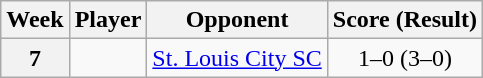<table class="wikitable plainrowheaders sortable">
<tr>
<th scope=col>Week</th>
<th scope=col>Player</th>
<th scope=col>Opponent</th>
<th scope=col>Score (Result)</th>
</tr>
<tr>
<th align="center">7</th>
<td></td>
<td><a href='#'>St. Louis City SC</a></td>
<td align=center>1–0 (3–0)</td>
</tr>
</table>
